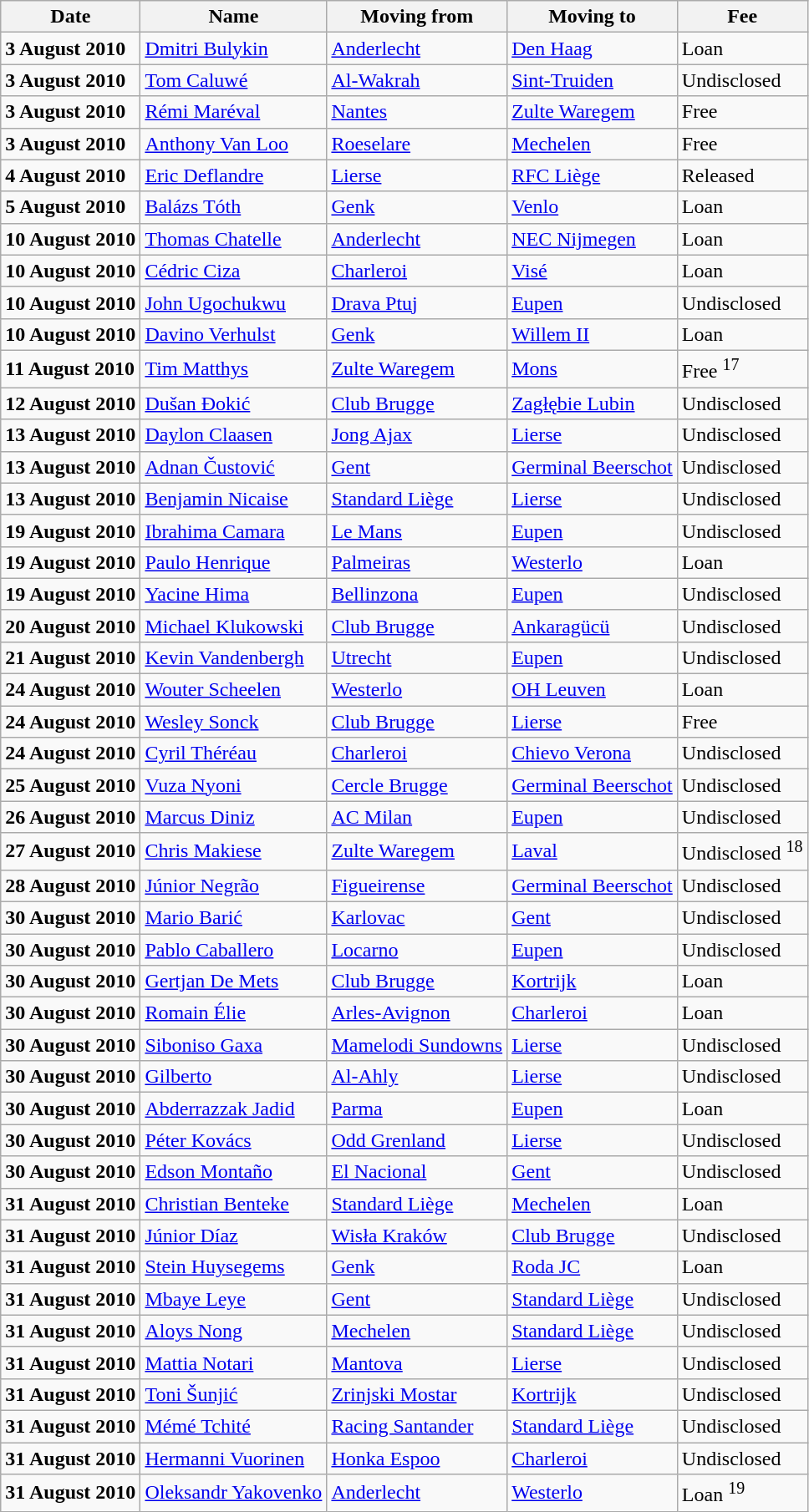<table class="wikitable sortable">
<tr>
<th>Date</th>
<th>Name</th>
<th>Moving from</th>
<th>Moving to</th>
<th>Fee</th>
</tr>
<tr>
<td><strong>3 August 2010</strong></td>
<td> <a href='#'>Dmitri Bulykin</a></td>
<td><a href='#'>Anderlecht</a></td>
<td> <a href='#'>Den Haag</a></td>
<td>Loan </td>
</tr>
<tr>
<td><strong>3 August 2010</strong></td>
<td><a href='#'>Tom Caluwé</a></td>
<td> <a href='#'>Al-Wakrah</a></td>
<td><a href='#'>Sint-Truiden</a></td>
<td>Undisclosed </td>
</tr>
<tr>
<td><strong>3 August 2010</strong></td>
<td> <a href='#'>Rémi Maréval</a></td>
<td> <a href='#'>Nantes</a></td>
<td><a href='#'>Zulte Waregem</a></td>
<td>Free </td>
</tr>
<tr>
<td><strong>3 August 2010</strong></td>
<td><a href='#'>Anthony Van Loo</a></td>
<td><a href='#'>Roeselare</a></td>
<td><a href='#'>Mechelen</a></td>
<td>Free </td>
</tr>
<tr>
<td><strong>4 August 2010</strong></td>
<td><a href='#'>Eric Deflandre</a></td>
<td><a href='#'>Lierse</a></td>
<td><a href='#'>RFC Liège</a></td>
<td>Released </td>
</tr>
<tr>
<td><strong>5 August 2010</strong></td>
<td> <a href='#'>Balázs Tóth</a></td>
<td><a href='#'>Genk</a></td>
<td> <a href='#'>Venlo</a></td>
<td>Loan </td>
</tr>
<tr>
<td><strong>10 August 2010</strong></td>
<td><a href='#'>Thomas Chatelle</a></td>
<td><a href='#'>Anderlecht</a></td>
<td> <a href='#'>NEC Nijmegen</a></td>
<td>Loan </td>
</tr>
<tr>
<td><strong>10 August 2010</strong></td>
<td><a href='#'>Cédric Ciza</a></td>
<td><a href='#'>Charleroi</a></td>
<td><a href='#'>Visé</a></td>
<td>Loan </td>
</tr>
<tr>
<td><strong>10 August 2010</strong></td>
<td> <a href='#'>John Ugochukwu</a></td>
<td> <a href='#'>Drava Ptuj</a></td>
<td><a href='#'>Eupen</a></td>
<td>Undisclosed </td>
</tr>
<tr>
<td><strong>10 August 2010</strong></td>
<td><a href='#'>Davino Verhulst</a></td>
<td><a href='#'>Genk</a></td>
<td> <a href='#'>Willem II</a></td>
<td>Loan </td>
</tr>
<tr>
<td><strong>11 August 2010</strong></td>
<td><a href='#'>Tim Matthys</a></td>
<td><a href='#'>Zulte Waregem</a></td>
<td><a href='#'>Mons</a></td>
<td>Free <sup>17</sup> </td>
</tr>
<tr>
<td><strong>12 August 2010</strong></td>
<td> <a href='#'>Dušan Đokić</a></td>
<td><a href='#'>Club Brugge</a></td>
<td> <a href='#'>Zagłębie Lubin</a></td>
<td>Undisclosed </td>
</tr>
<tr>
<td><strong>13 August 2010</strong></td>
<td> <a href='#'>Daylon Claasen</a></td>
<td> <a href='#'>Jong Ajax</a></td>
<td><a href='#'>Lierse</a></td>
<td>Undisclosed </td>
</tr>
<tr>
<td><strong>13 August 2010</strong></td>
<td> <a href='#'>Adnan Čustović</a></td>
<td><a href='#'>Gent</a></td>
<td><a href='#'>Germinal Beerschot</a></td>
<td>Undisclosed </td>
</tr>
<tr>
<td><strong>13 August 2010</strong></td>
<td> <a href='#'>Benjamin Nicaise</a></td>
<td><a href='#'>Standard Liège</a></td>
<td><a href='#'>Lierse</a></td>
<td>Undisclosed </td>
</tr>
<tr>
<td><strong>19 August 2010</strong></td>
<td> <a href='#'>Ibrahima Camara</a></td>
<td> <a href='#'>Le Mans</a></td>
<td><a href='#'>Eupen</a></td>
<td>Undisclosed </td>
</tr>
<tr>
<td><strong>19 August 2010</strong></td>
<td> <a href='#'>Paulo Henrique</a></td>
<td> <a href='#'>Palmeiras</a></td>
<td><a href='#'>Westerlo</a></td>
<td>Loan </td>
</tr>
<tr>
<td><strong>19 August 2010</strong></td>
<td> <a href='#'>Yacine Hima</a></td>
<td> <a href='#'>Bellinzona</a></td>
<td><a href='#'>Eupen</a></td>
<td>Undisclosed </td>
</tr>
<tr>
<td><strong>20 August 2010</strong></td>
<td> <a href='#'>Michael Klukowski</a></td>
<td><a href='#'>Club Brugge</a></td>
<td> <a href='#'>Ankaragücü</a></td>
<td>Undisclosed </td>
</tr>
<tr>
<td><strong>21 August 2010</strong></td>
<td><a href='#'>Kevin Vandenbergh</a></td>
<td> <a href='#'>Utrecht</a></td>
<td><a href='#'>Eupen</a></td>
<td>Undisclosed </td>
</tr>
<tr>
<td><strong>24 August 2010</strong></td>
<td><a href='#'>Wouter Scheelen</a></td>
<td><a href='#'>Westerlo</a></td>
<td><a href='#'>OH Leuven</a></td>
<td>Loan </td>
</tr>
<tr>
<td><strong>24 August 2010</strong></td>
<td><a href='#'>Wesley Sonck</a></td>
<td><a href='#'>Club Brugge</a></td>
<td><a href='#'>Lierse</a></td>
<td>Free </td>
</tr>
<tr>
<td><strong>24 August 2010</strong></td>
<td> <a href='#'>Cyril Théréau</a></td>
<td><a href='#'>Charleroi</a></td>
<td> <a href='#'>Chievo Verona</a></td>
<td>Undisclosed </td>
</tr>
<tr>
<td><strong>25 August 2010</strong></td>
<td> <a href='#'>Vuza Nyoni</a></td>
<td><a href='#'>Cercle Brugge</a></td>
<td><a href='#'>Germinal Beerschot</a></td>
<td>Undisclosed </td>
</tr>
<tr>
<td><strong>26 August 2010</strong></td>
<td> <a href='#'>Marcus Diniz</a></td>
<td> <a href='#'>AC Milan</a></td>
<td><a href='#'>Eupen</a></td>
<td>Undisclosed </td>
</tr>
<tr>
<td><strong>27 August 2010</strong></td>
<td> <a href='#'>Chris Makiese</a></td>
<td><a href='#'>Zulte Waregem</a></td>
<td> <a href='#'>Laval</a></td>
<td>Undisclosed <sup>18</sup> </td>
</tr>
<tr>
<td><strong>28 August 2010</strong></td>
<td> <a href='#'>Júnior Negrão</a></td>
<td> <a href='#'>Figueirense</a></td>
<td><a href='#'>Germinal Beerschot</a></td>
<td>Undisclosed </td>
</tr>
<tr>
<td><strong>30 August 2010</strong></td>
<td> <a href='#'>Mario Barić</a></td>
<td> <a href='#'>Karlovac</a></td>
<td><a href='#'>Gent</a></td>
<td>Undisclosed </td>
</tr>
<tr>
<td><strong>30 August 2010</strong></td>
<td> <a href='#'>Pablo Caballero</a></td>
<td> <a href='#'>Locarno</a></td>
<td><a href='#'>Eupen</a></td>
<td>Undisclosed </td>
</tr>
<tr>
<td><strong>30 August 2010</strong></td>
<td><a href='#'>Gertjan De Mets</a></td>
<td><a href='#'>Club Brugge</a></td>
<td><a href='#'>Kortrijk</a></td>
<td>Loan </td>
</tr>
<tr>
<td><strong>30 August 2010</strong></td>
<td> <a href='#'>Romain Élie</a></td>
<td> <a href='#'>Arles-Avignon</a></td>
<td><a href='#'>Charleroi</a></td>
<td>Loan </td>
</tr>
<tr>
<td><strong>30 August 2010</strong></td>
<td> <a href='#'>Siboniso Gaxa</a></td>
<td> <a href='#'>Mamelodi Sundowns</a></td>
<td><a href='#'>Lierse</a></td>
<td>Undisclosed </td>
</tr>
<tr>
<td><strong>30 August 2010</strong></td>
<td> <a href='#'>Gilberto</a></td>
<td> <a href='#'>Al-Ahly</a></td>
<td><a href='#'>Lierse</a></td>
<td>Undisclosed </td>
</tr>
<tr>
<td><strong>30 August 2010</strong></td>
<td> <a href='#'>Abderrazzak Jadid</a></td>
<td> <a href='#'>Parma</a></td>
<td><a href='#'>Eupen</a></td>
<td>Loan </td>
</tr>
<tr>
<td><strong>30 August 2010</strong></td>
<td> <a href='#'>Péter Kovács</a></td>
<td> <a href='#'>Odd Grenland</a></td>
<td><a href='#'>Lierse</a></td>
<td>Undisclosed </td>
</tr>
<tr>
<td><strong>30 August 2010</strong></td>
<td> <a href='#'>Edson Montaño</a></td>
<td> <a href='#'>El Nacional</a></td>
<td><a href='#'>Gent</a></td>
<td>Undisclosed </td>
</tr>
<tr>
<td><strong>31 August 2010</strong></td>
<td><a href='#'>Christian Benteke</a></td>
<td><a href='#'>Standard Liège</a></td>
<td><a href='#'>Mechelen</a></td>
<td>Loan </td>
</tr>
<tr>
<td><strong>31 August 2010</strong></td>
<td> <a href='#'>Júnior Díaz</a></td>
<td> <a href='#'>Wisła Kraków</a></td>
<td><a href='#'>Club Brugge</a></td>
<td>Undisclosed </td>
</tr>
<tr>
<td><strong>31 August 2010</strong></td>
<td><a href='#'>Stein Huysegems</a></td>
<td><a href='#'>Genk</a></td>
<td> <a href='#'>Roda JC</a></td>
<td>Loan </td>
</tr>
<tr>
<td><strong>31 August 2010</strong></td>
<td> <a href='#'>Mbaye Leye</a></td>
<td><a href='#'>Gent</a></td>
<td><a href='#'>Standard Liège</a></td>
<td>Undisclosed </td>
</tr>
<tr>
<td><strong>31 August 2010</strong></td>
<td> <a href='#'>Aloys Nong</a></td>
<td><a href='#'>Mechelen</a></td>
<td><a href='#'>Standard Liège</a></td>
<td>Undisclosed </td>
</tr>
<tr>
<td><strong>31 August 2010</strong></td>
<td> <a href='#'>Mattia Notari</a></td>
<td> <a href='#'>Mantova</a></td>
<td><a href='#'>Lierse</a></td>
<td>Undisclosed </td>
</tr>
<tr>
<td><strong>31 August 2010</strong></td>
<td> <a href='#'>Toni Šunjić</a></td>
<td> <a href='#'>Zrinjski Mostar</a></td>
<td><a href='#'>Kortrijk</a></td>
<td>Undisclosed </td>
</tr>
<tr>
<td><strong>31 August 2010</strong></td>
<td><a href='#'>Mémé Tchité</a></td>
<td> <a href='#'>Racing Santander</a></td>
<td><a href='#'>Standard Liège</a></td>
<td>Undisclosed </td>
</tr>
<tr>
<td><strong>31 August 2010</strong></td>
<td> <a href='#'>Hermanni Vuorinen</a></td>
<td> <a href='#'>Honka Espoo</a></td>
<td><a href='#'>Charleroi</a></td>
<td>Undisclosed </td>
</tr>
<tr>
<td><strong>31 August 2010</strong></td>
<td> <a href='#'>Oleksandr Yakovenko</a></td>
<td><a href='#'>Anderlecht</a></td>
<td><a href='#'>Westerlo</a></td>
<td>Loan <sup>19</sup> </td>
</tr>
</table>
